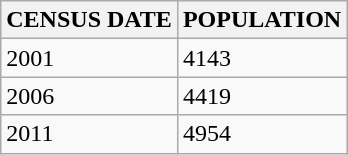<table class="wikitable">
<tr>
<th>CENSUS DATE</th>
<th>POPULATION</th>
</tr>
<tr>
<td>2001</td>
<td>4143</td>
</tr>
<tr>
<td>2006</td>
<td>4419</td>
</tr>
<tr>
<td>2011</td>
<td>4954</td>
</tr>
</table>
